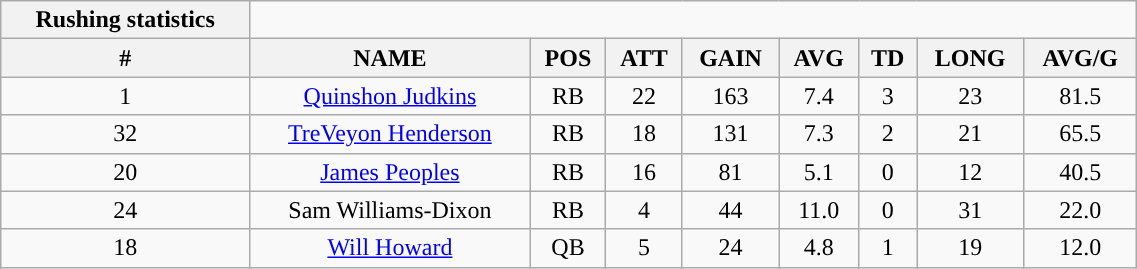<table style="width:60%; text-align:center;" class="wikitable collapsible collapsed">
<tr>
<th style="text-align:center; ">Rushing statistics</th>
</tr>
<tr>
<th>#</th>
<th>NAME</th>
<th>POS</th>
<th>ATT</th>
<th>GAIN</th>
<th>AVG</th>
<th>TD</th>
<th>LONG</th>
<th>AVG/G</th>
</tr>
<tr>
<td>1</td>
<td><a href='#'>Quinshon Judkins</a></td>
<td>RB</td>
<td>22</td>
<td>163</td>
<td>7.4</td>
<td>3</td>
<td>23</td>
<td>81.5</td>
</tr>
<tr>
<td>32</td>
<td><a href='#'>TreVeyon Henderson</a></td>
<td>RB</td>
<td>18</td>
<td>131</td>
<td>7.3</td>
<td>2</td>
<td>21</td>
<td>65.5</td>
</tr>
<tr>
<td>20</td>
<td><a href='#'>James Peoples</a></td>
<td>RB</td>
<td>16</td>
<td>81</td>
<td>5.1</td>
<td>0</td>
<td>12</td>
<td>40.5</td>
</tr>
<tr>
<td>24</td>
<td>Sam Williams-Dixon</td>
<td>RB</td>
<td>4</td>
<td>44</td>
<td>11.0</td>
<td>0</td>
<td>31</td>
<td>22.0</td>
</tr>
<tr>
<td>18</td>
<td><a href='#'>Will Howard</a></td>
<td>QB</td>
<td>5</td>
<td>24</td>
<td>4.8</td>
<td>1</td>
<td>19</td>
<td>12.0</td>
</tr>
</table>
